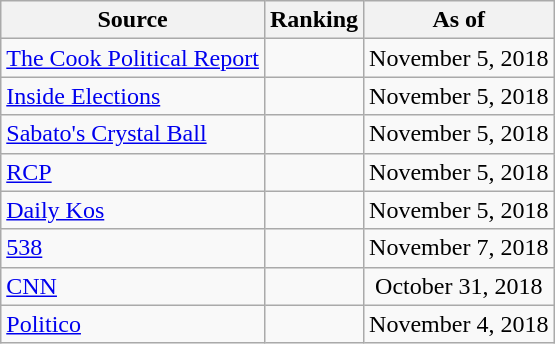<table class="wikitable" style="text-align:center">
<tr>
<th>Source</th>
<th>Ranking</th>
<th>As of</th>
</tr>
<tr>
<td align=left><a href='#'>The Cook Political Report</a></td>
<td></td>
<td>November 5, 2018</td>
</tr>
<tr>
<td align=left><a href='#'>Inside Elections</a></td>
<td></td>
<td>November 5, 2018</td>
</tr>
<tr>
<td align=left><a href='#'>Sabato's Crystal Ball</a></td>
<td></td>
<td>November 5, 2018</td>
</tr>
<tr>
<td align="left"><a href='#'>RCP</a></td>
<td></td>
<td>November 5, 2018</td>
</tr>
<tr>
<td align="left"><a href='#'>Daily Kos</a></td>
<td></td>
<td>November 5, 2018</td>
</tr>
<tr>
<td align="left"><a href='#'>538</a></td>
<td></td>
<td>November 7, 2018</td>
</tr>
<tr>
<td align="left"><a href='#'>CNN</a></td>
<td></td>
<td>October 31, 2018</td>
</tr>
<tr>
<td align="left"><a href='#'>Politico</a></td>
<td></td>
<td>November 4, 2018</td>
</tr>
</table>
